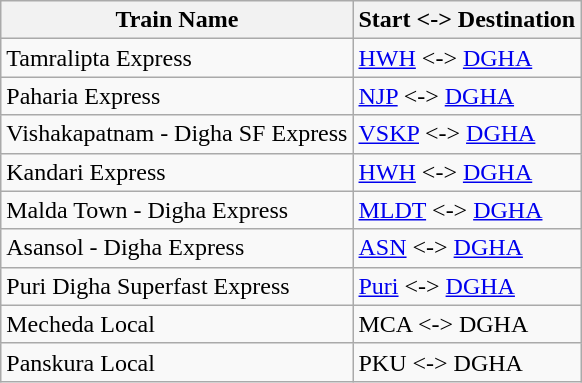<table class="wikitable">
<tr>
<th>Train Name</th>
<th>Start <-> Destination</th>
</tr>
<tr>
<td>Tamralipta Express</td>
<td><a href='#'>HWH</a> <-> <a href='#'>DGHA</a></td>
</tr>
<tr>
<td>Paharia Express</td>
<td><a href='#'>NJP</a> <-> <a href='#'>DGHA</a></td>
</tr>
<tr>
<td>Vishakapatnam - Digha SF Express</td>
<td><a href='#'>VSKP</a> <-> <a href='#'>DGHA</a></td>
</tr>
<tr>
<td>Kandari Express</td>
<td><a href='#'>HWH</a> <-> <a href='#'>DGHA</a></td>
</tr>
<tr>
<td>Malda Town - Digha Express</td>
<td><a href='#'>MLDT</a> <-> <a href='#'>DGHA</a></td>
</tr>
<tr>
<td>Asansol - Digha Express</td>
<td><a href='#'>ASN</a> <-> <a href='#'>DGHA</a></td>
</tr>
<tr>
<td>Puri Digha Superfast Express</td>
<td><a href='#'>Puri</a> <-> <a href='#'>DGHA</a></td>
</tr>
<tr>
<td>Mecheda Local</td>
<td>MCA <-> DGHA</td>
</tr>
<tr>
<td>Panskura Local</td>
<td>PKU <-> DGHA</td>
</tr>
</table>
